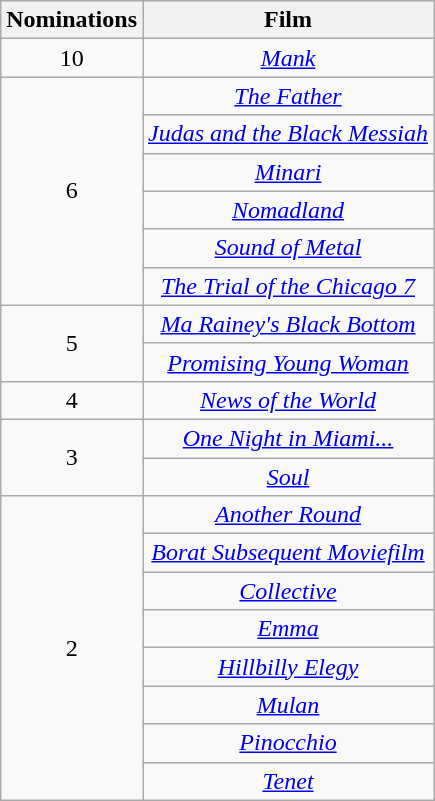<table class="wikitable plainrowheaders" style="text-align: center;">
<tr>
<th scope="col" style="width:55px;">Nominations</th>
<th scope="col" style="text-align:center;">Film</th>
</tr>
<tr>
<td scope="row" style="text-align:center">10</td>
<td><em><a href='#'>Mank</a></em></td>
</tr>
<tr>
<td rowspan="6" scope="row" style="text-align:center">6</td>
<td><em><a href='#'>The Father</a></em></td>
</tr>
<tr>
<td><em><a href='#'>Judas and the Black Messiah</a></em></td>
</tr>
<tr>
<td><em><a href='#'>Minari</a></em></td>
</tr>
<tr>
<td><em><a href='#'>Nomadland</a></em></td>
</tr>
<tr>
<td><em><a href='#'>Sound of Metal</a></em></td>
</tr>
<tr>
<td><em><a href='#'>The Trial of the Chicago 7</a></em></td>
</tr>
<tr>
<td scope="row" rowspan="2" style="text-align:center;">5</td>
<td><em><a href='#'>Ma Rainey's Black Bottom</a></em></td>
</tr>
<tr>
<td><em><a href='#'>Promising Young Woman</a></em></td>
</tr>
<tr>
<td scope="row" style="text-align:center;">4</td>
<td><em><a href='#'>News of the World</a></em></td>
</tr>
<tr>
<td scope="row" rowspan="2" style="text-align:center;">3</td>
<td><em><a href='#'>One Night in Miami...</a></em></td>
</tr>
<tr>
<td><em><a href='#'>Soul</a></em></td>
</tr>
<tr>
<td scope="row" rowspan="8" style="text-align:center;">2</td>
<td><em><a href='#'>Another Round</a></em></td>
</tr>
<tr>
<td><em><a href='#'>Borat Subsequent Moviefilm</a></em></td>
</tr>
<tr>
<td><em><a href='#'>Collective</a></em></td>
</tr>
<tr>
<td><em><a href='#'>Emma</a></em></td>
</tr>
<tr>
<td><em><a href='#'>Hillbilly Elegy</a></em></td>
</tr>
<tr>
<td><em><a href='#'>Mulan</a></em></td>
</tr>
<tr>
<td><em><a href='#'>Pinocchio</a></em></td>
</tr>
<tr>
<td><em><a href='#'>Tenet</a></em></td>
</tr>
</table>
